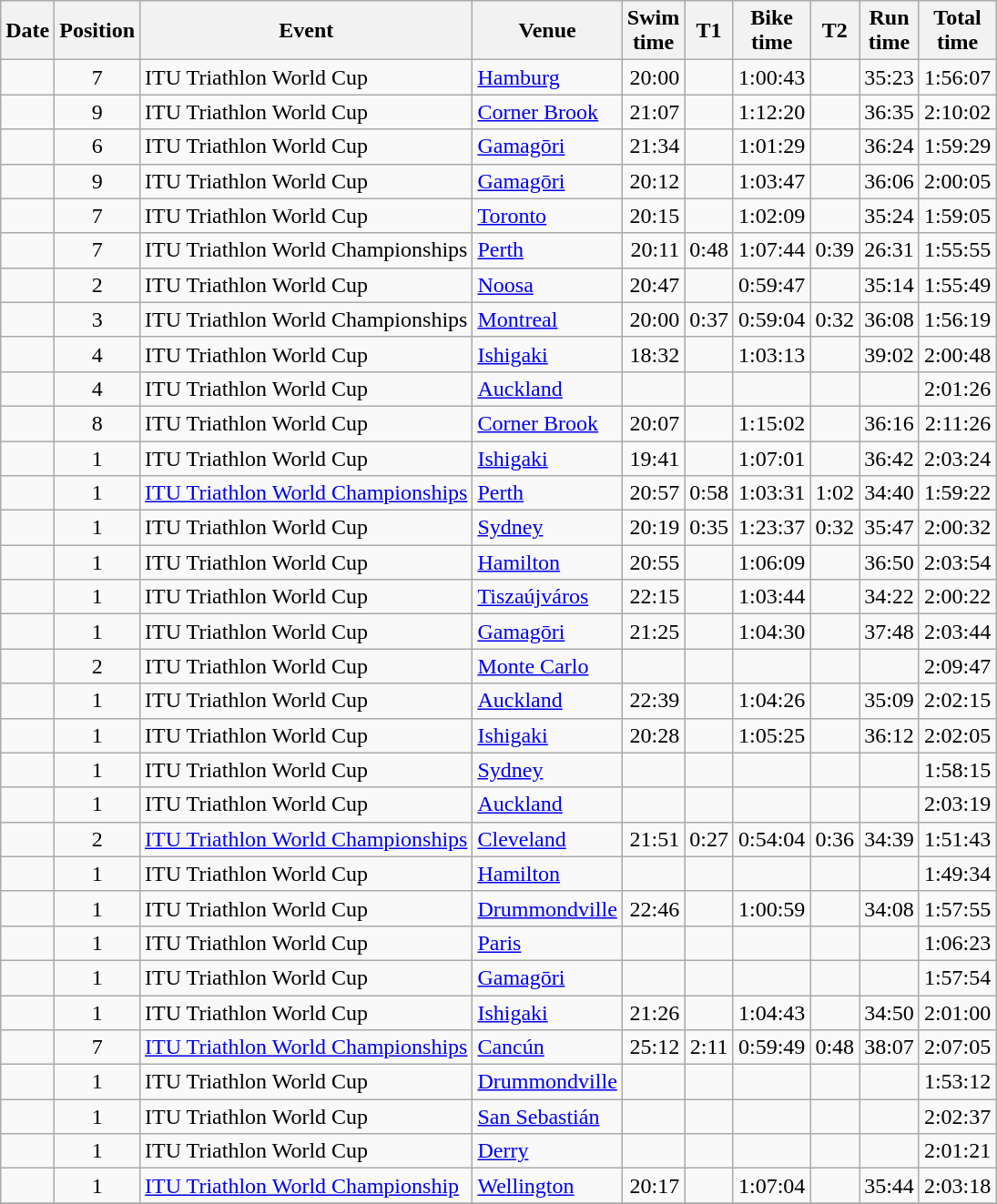<table class="wikitable sortable">
<tr>
<th>Date</th>
<th>Position</th>
<th>Event</th>
<th>Venue</th>
<th>Swim<br>time</th>
<th>T1</th>
<th>Bike<br>time</th>
<th>T2</th>
<th>Run<br>time</th>
<th>Total<br>time</th>
</tr>
<tr>
<td align = "right"></td>
<td align="center">7</td>
<td>ITU Triathlon World Cup</td>
<td><a href='#'>Hamburg</a></td>
<td align="right">20:00</td>
<td align="center"></td>
<td align="right">1:00:43</td>
<td align="center"></td>
<td align="right">35:23</td>
<td align="right">1:56:07</td>
</tr>
<tr>
<td align = "right"></td>
<td align="center">9</td>
<td>ITU Triathlon World Cup</td>
<td><a href='#'>Corner Brook</a></td>
<td align="right">21:07</td>
<td align="center"></td>
<td align="right">1:12:20</td>
<td align="center"></td>
<td align="right">36:35</td>
<td align="right">2:10:02</td>
</tr>
<tr>
<td align = "right"></td>
<td align="center">6</td>
<td>ITU Triathlon World Cup</td>
<td><a href='#'>Gamagōri</a></td>
<td align="right">21:34</td>
<td align="center"></td>
<td align="right">1:01:29</td>
<td align="center"></td>
<td align="right">36:24</td>
<td align="right">1:59:29</td>
</tr>
<tr>
<td align = "right"></td>
<td align="center">9</td>
<td>ITU Triathlon World Cup</td>
<td><a href='#'>Gamagōri</a></td>
<td align="right">20:12</td>
<td align="center"></td>
<td align="right">1:03:47</td>
<td align="center"></td>
<td align="right">36:06</td>
<td align="right">2:00:05</td>
</tr>
<tr>
<td align = "right"></td>
<td align="center">7</td>
<td>ITU Triathlon World Cup</td>
<td><a href='#'>Toronto</a></td>
<td align="right">20:15</td>
<td align="center"></td>
<td align="right">1:02:09</td>
<td align="center"></td>
<td align="right">35:24</td>
<td align="right">1:59:05</td>
</tr>
<tr>
<td align = "right"></td>
<td align="center">7</td>
<td>ITU Triathlon World Championships</td>
<td><a href='#'>Perth</a></td>
<td align="right">20:11</td>
<td align="center">0:48</td>
<td align="right">1:07:44</td>
<td align="center">0:39</td>
<td align="right">26:31</td>
<td align="right">1:55:55</td>
</tr>
<tr>
<td align = "right"></td>
<td align="center">2</td>
<td>ITU Triathlon World Cup</td>
<td><a href='#'>Noosa</a></td>
<td align="right">20:47</td>
<td align="center"></td>
<td align="right">0:59:47</td>
<td align="center"></td>
<td align="right">35:14</td>
<td align="right">1:55:49</td>
</tr>
<tr>
<td align = "right"></td>
<td align="center">3</td>
<td>ITU Triathlon World Championships</td>
<td><a href='#'>Montreal</a></td>
<td align="right">20:00</td>
<td align="center">0:37</td>
<td align="right">0:59:04</td>
<td align="center">0:32</td>
<td align="right">36:08</td>
<td align="right">1:56:19</td>
</tr>
<tr>
<td align = "right"></td>
<td align="center">4</td>
<td>ITU Triathlon World Cup</td>
<td><a href='#'>Ishigaki</a></td>
<td align="right">18:32</td>
<td align="center"></td>
<td align="right">1:03:13</td>
<td align="center"></td>
<td align="right">39:02</td>
<td align="right">2:00:48</td>
</tr>
<tr>
<td align = "right"></td>
<td align="center">4</td>
<td>ITU Triathlon World Cup</td>
<td><a href='#'>Auckland</a></td>
<td align="right"></td>
<td align="center"></td>
<td align="right"></td>
<td align="center"></td>
<td align="right"></td>
<td align="right">2:01:26</td>
</tr>
<tr>
<td align = "right"></td>
<td align="center">8</td>
<td>ITU Triathlon World Cup</td>
<td><a href='#'>Corner Brook</a></td>
<td align="right">20:07</td>
<td align="center"></td>
<td align="right">1:15:02</td>
<td align="center"></td>
<td align="right">36:16</td>
<td align="right">2:11:26</td>
</tr>
<tr>
<td align = "right"></td>
<td align="center">1</td>
<td>ITU Triathlon World Cup</td>
<td><a href='#'>Ishigaki</a></td>
<td align="right">19:41</td>
<td align="center"></td>
<td align="right">1:07:01</td>
<td align="center"></td>
<td align="right">36:42</td>
<td align="right">2:03:24</td>
</tr>
<tr>
<td align = "right"></td>
<td align="center">1</td>
<td><a href='#'>ITU Triathlon World Championships</a></td>
<td><a href='#'>Perth</a></td>
<td align="right">20:57</td>
<td align="center">0:58</td>
<td align="right">1:03:31</td>
<td align="center">1:02</td>
<td align="right">34:40</td>
<td align="right">1:59:22</td>
</tr>
<tr>
<td align = "right"></td>
<td align="center">1</td>
<td>ITU Triathlon World Cup</td>
<td><a href='#'>Sydney</a></td>
<td align="right">20:19</td>
<td align="center">0:35</td>
<td align="right">1:23:37</td>
<td align="center">0:32</td>
<td align="right">35:47</td>
<td align="right">2:00:32</td>
</tr>
<tr>
<td align = "right"></td>
<td align="center">1</td>
<td>ITU Triathlon World Cup</td>
<td><a href='#'>Hamilton</a></td>
<td align="right">20:55</td>
<td align="center"></td>
<td align="right">1:06:09</td>
<td align="center"></td>
<td align="right">36:50</td>
<td align="right">2:03:54</td>
</tr>
<tr>
<td align = "right"></td>
<td align="center">1</td>
<td>ITU Triathlon World Cup</td>
<td><a href='#'>Tiszaújváros</a></td>
<td align="right">22:15</td>
<td align="center"></td>
<td align="right">1:03:44</td>
<td align="center"></td>
<td align="right">34:22</td>
<td align="right">2:00:22</td>
</tr>
<tr>
<td align = "right"></td>
<td align="center">1</td>
<td>ITU Triathlon World Cup</td>
<td><a href='#'>Gamagōri</a></td>
<td align="right">21:25</td>
<td align="center"></td>
<td align="right">1:04:30</td>
<td align="center"></td>
<td align="right">37:48</td>
<td align="right">2:03:44</td>
</tr>
<tr>
<td align = "right"></td>
<td align="center">2</td>
<td>ITU Triathlon World Cup</td>
<td><a href='#'>Monte Carlo</a></td>
<td align="right"></td>
<td align="center"></td>
<td align="right"></td>
<td align="center"></td>
<td align="right"></td>
<td align="right">2:09:47</td>
</tr>
<tr>
<td align = "right"></td>
<td align="center">1</td>
<td>ITU Triathlon World Cup</td>
<td><a href='#'>Auckland</a></td>
<td align="right">22:39</td>
<td align="center"></td>
<td align="right">1:04:26</td>
<td align="center"></td>
<td align="right">35:09</td>
<td align="right">2:02:15</td>
</tr>
<tr>
<td align = "right"></td>
<td align="center">1</td>
<td>ITU Triathlon World Cup</td>
<td><a href='#'>Ishigaki</a></td>
<td align="right">20:28</td>
<td align="center"></td>
<td align="right">1:05:25</td>
<td align="center"></td>
<td align="right">36:12</td>
<td align="right">2:02:05</td>
</tr>
<tr>
<td align = "right"></td>
<td align="center">1</td>
<td>ITU Triathlon World Cup</td>
<td><a href='#'>Sydney</a></td>
<td align="right"></td>
<td align="center"></td>
<td align="right"></td>
<td align="center"></td>
<td align="right"></td>
<td align="right">1:58:15</td>
</tr>
<tr>
<td align = "right"></td>
<td align="center">1</td>
<td>ITU Triathlon World Cup</td>
<td><a href='#'>Auckland</a></td>
<td align="right"></td>
<td align="center"></td>
<td align="right"></td>
<td align="center"></td>
<td align="right"></td>
<td align="right">2:03:19</td>
</tr>
<tr>
<td align = "right"></td>
<td align="center">2</td>
<td><a href='#'>ITU Triathlon World Championships</a></td>
<td><a href='#'>Cleveland</a></td>
<td align="right">21:51</td>
<td align="center">0:27</td>
<td align="right">0:54:04</td>
<td align="center">0:36</td>
<td align="right">34:39</td>
<td align="right">1:51:43</td>
</tr>
<tr>
<td align = "right"></td>
<td align="center">1</td>
<td>ITU Triathlon World Cup</td>
<td><a href='#'>Hamilton</a></td>
<td align="right"></td>
<td align="center"></td>
<td align="right"></td>
<td align="center"></td>
<td align="right"></td>
<td align="right">1:49:34</td>
</tr>
<tr>
<td align = "right"></td>
<td align="center">1</td>
<td>ITU Triathlon World Cup</td>
<td><a href='#'>Drummondville</a></td>
<td align="right">22:46</td>
<td align="center"></td>
<td align="right">1:00:59</td>
<td align="center"></td>
<td align="right">34:08</td>
<td align="right">1:57:55</td>
</tr>
<tr>
<td align = "right"></td>
<td align="center">1</td>
<td>ITU Triathlon World Cup</td>
<td><a href='#'>Paris</a></td>
<td align="right"></td>
<td align="center"></td>
<td align="right"></td>
<td align="center"></td>
<td align="right"></td>
<td align="right">1:06:23</td>
</tr>
<tr>
<td align = "right"></td>
<td align="center">1</td>
<td>ITU Triathlon World Cup</td>
<td><a href='#'>Gamagōri</a></td>
<td align="right"></td>
<td align="center"></td>
<td align="right"></td>
<td align="center"></td>
<td align="right"></td>
<td align="right">1:57:54</td>
</tr>
<tr>
<td align = "right"></td>
<td align="center">1</td>
<td>ITU Triathlon World Cup</td>
<td><a href='#'>Ishigaki</a></td>
<td align="right">21:26</td>
<td align="center"></td>
<td align="right">1:04:43</td>
<td align="center"></td>
<td align="right">34:50</td>
<td align="right">2:01:00</td>
</tr>
<tr>
<td align = "right"></td>
<td align="center">7</td>
<td><a href='#'>ITU Triathlon World Championships</a></td>
<td><a href='#'>Cancún</a></td>
<td align="right">25:12</td>
<td align="center">2:11</td>
<td align="right">0:59:49</td>
<td align="center">0:48</td>
<td align="right">38:07</td>
<td align="right">2:07:05</td>
</tr>
<tr>
<td align = "right"></td>
<td align="center">1</td>
<td>ITU Triathlon World Cup</td>
<td><a href='#'>Drummondville</a></td>
<td align="right"></td>
<td align="center"></td>
<td align="right"></td>
<td align="center"></td>
<td align="right"></td>
<td align="right">1:53:12</td>
</tr>
<tr>
<td align = "right"></td>
<td align="center">1</td>
<td>ITU Triathlon World Cup</td>
<td><a href='#'>San Sebastián</a></td>
<td align="right"></td>
<td align="center"></td>
<td align="right"></td>
<td align="center"></td>
<td align="right"></td>
<td align="right">2:02:37</td>
</tr>
<tr>
<td align = "right"></td>
<td align="center">1</td>
<td>ITU Triathlon World Cup</td>
<td><a href='#'>Derry</a></td>
<td align="right"></td>
<td align="center"></td>
<td align="right"></td>
<td align="center"></td>
<td align="right"></td>
<td align="right">2:01:21</td>
</tr>
<tr>
<td align = "right"></td>
<td align="center">1</td>
<td><a href='#'>ITU Triathlon World Championship</a></td>
<td><a href='#'>Wellington</a></td>
<td align="right">20:17</td>
<td align="center"></td>
<td align="right">1:07:04</td>
<td align="center"></td>
<td align="right">35:44</td>
<td align="right">2:03:18</td>
</tr>
<tr>
</tr>
</table>
